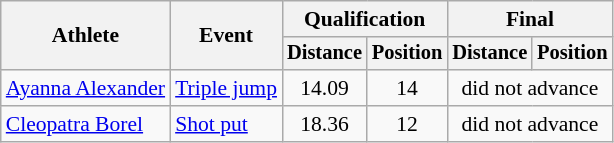<table class=wikitable style="font-size:90%">
<tr>
<th rowspan="2">Athlete</th>
<th rowspan="2">Event</th>
<th colspan="2">Qualification</th>
<th colspan="2">Final</th>
</tr>
<tr style="font-size:95%">
<th>Distance</th>
<th>Position</th>
<th>Distance</th>
<th>Position</th>
</tr>
<tr align=center>
<td align=left><a href='#'>Ayanna Alexander</a></td>
<td align=left><a href='#'>Triple jump</a></td>
<td>14.09</td>
<td>14</td>
<td colspan=2>did not advance</td>
</tr>
<tr align=center>
<td align=left><a href='#'>Cleopatra Borel</a></td>
<td align=left><a href='#'>Shot put</a></td>
<td>18.36</td>
<td>12</td>
<td colspan=2>did not advance</td>
</tr>
</table>
